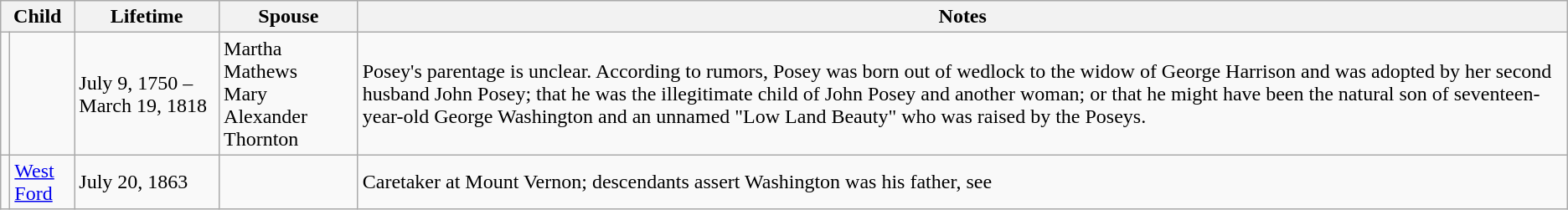<table class="wikitable">
<tr>
<th colspan="2">Child</th>
<th>Lifetime</th>
<th>Spouse</th>
<th>Notes</th>
</tr>
<tr>
<td></td>
<td></td>
<td>July 9, 1750 – March 19, 1818</td>
<td>Martha Mathews<br>Mary Alexander Thornton</td>
<td>Posey's parentage is unclear. According to rumors, Posey was born out of wedlock to the widow of George Harrison and was adopted by her second husband John Posey; that he was the illegitimate child of John Posey and another woman; or that he might have been the natural son of seventeen-year-old George Washington and an unnamed "Low Land Beauty" who was raised by the Poseys.</td>
</tr>
<tr>
<td></td>
<td><a href='#'>West Ford</a></td>
<td>July 20, 1863</td>
<td></td>
<td>Caretaker at Mount Vernon; descendants assert Washington was his father, see </td>
</tr>
</table>
